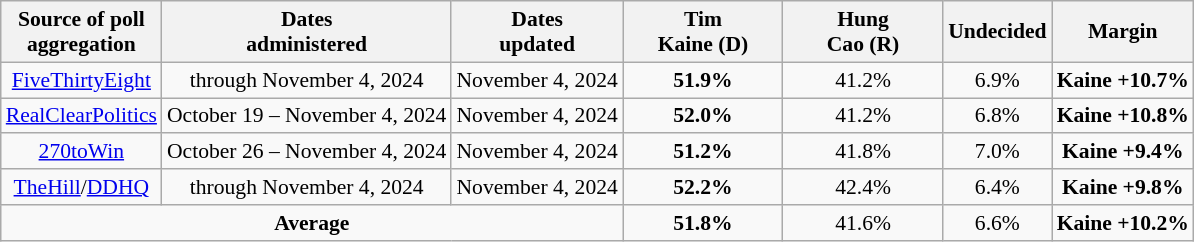<table class="wikitable sortable" style="text-align:center;font-size:90%;line-height:17px">
<tr>
<th>Source of poll<br>aggregation</th>
<th>Dates<br>administered</th>
<th>Dates<br>updated</th>
<th style="width:100px;">Tim<br>Kaine (D)</th>
<th style="width:100px;">Hung<br>Cao (R)</th>
<th>Undecided<br></th>
<th>Margin</th>
</tr>
<tr>
<td><a href='#'>FiveThirtyEight</a></td>
<td>through November 4, 2024</td>
<td>November 4, 2024</td>
<td><strong>51.9%</strong></td>
<td>41.2%</td>
<td>6.9%</td>
<td><strong>Kaine +10.7%</strong></td>
</tr>
<tr>
<td><a href='#'>RealClearPolitics</a></td>
<td>October 19 – November 4, 2024</td>
<td>November 4, 2024</td>
<td><strong>52.0%</strong></td>
<td>41.2%</td>
<td>6.8%</td>
<td><strong>Kaine +10.8%</strong></td>
</tr>
<tr>
<td><a href='#'>270toWin</a></td>
<td>October 26 – November 4, 2024</td>
<td>November 4, 2024</td>
<td><strong>51.2%</strong></td>
<td>41.8%</td>
<td>7.0%</td>
<td><strong>Kaine +9.4%</strong></td>
</tr>
<tr>
<td><a href='#'>TheHill</a>/<a href='#'>DDHQ</a></td>
<td>through November 4, 2024</td>
<td>November 4, 2024</td>
<td><strong>52.2%</strong></td>
<td>42.4%</td>
<td>6.4%</td>
<td><strong>Kaine +9.8%</strong></td>
</tr>
<tr>
<td colspan="3"><strong>Average</strong></td>
<td><strong>51.8%</strong></td>
<td>41.6%</td>
<td>6.6%</td>
<td><strong>Kaine +10.2%</strong></td>
</tr>
</table>
